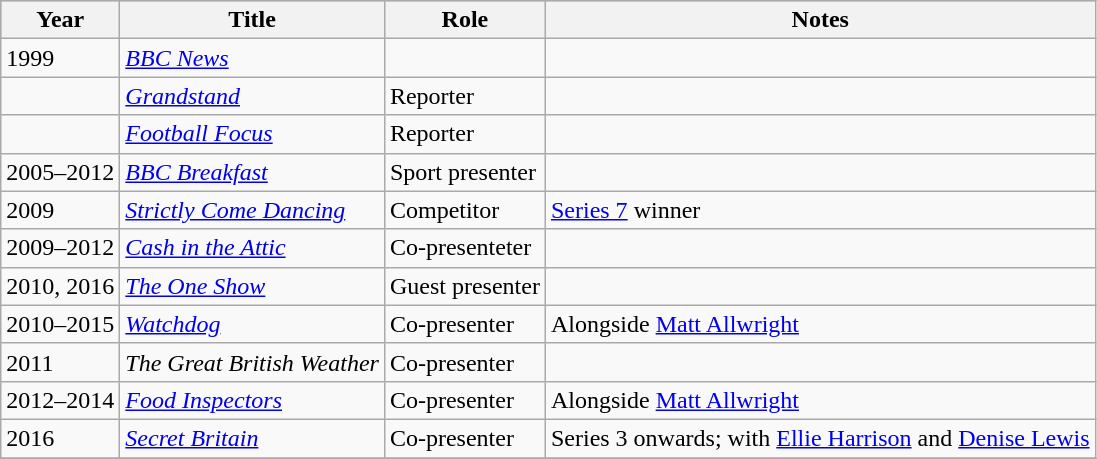<table class="wikitable">
<tr style="background:#b0c4de; text-align:center;">
<th>Year</th>
<th>Title</th>
<th>Role</th>
<th>Notes</th>
</tr>
<tr>
<td>1999</td>
<td><em><a href='#'>BBC News</a></em></td>
<td></td>
<td></td>
</tr>
<tr>
<td></td>
<td><em><a href='#'>Grandstand</a></em></td>
<td>Reporter</td>
<td></td>
</tr>
<tr>
<td></td>
<td><em><a href='#'>Football Focus</a></em></td>
<td>Reporter</td>
<td></td>
</tr>
<tr>
<td>2005–2012</td>
<td><em><a href='#'>BBC Breakfast</a></em></td>
<td>Sport presenter</td>
<td></td>
</tr>
<tr>
<td>2009</td>
<td><em><a href='#'>Strictly Come Dancing</a></em></td>
<td>Competitor</td>
<td><a href='#'>Series 7</a> winner</td>
</tr>
<tr>
<td>2009–2012</td>
<td><em><a href='#'>Cash in the Attic</a></em></td>
<td>Co-presenteter</td>
<td></td>
</tr>
<tr>
<td>2010, 2016</td>
<td><em><a href='#'>The One Show</a></em></td>
<td>Guest presenter</td>
<td></td>
</tr>
<tr>
<td>2010–2015</td>
<td><em><a href='#'>Watchdog</a></em></td>
<td>Co-presenter</td>
<td>Alongside <a href='#'>Matt Allwright</a></td>
</tr>
<tr>
<td>2011</td>
<td><em>The Great British Weather</em></td>
<td>Co-presenter</td>
<td></td>
</tr>
<tr>
<td>2012–2014</td>
<td><em><a href='#'>Food Inspectors</a></em></td>
<td>Co-presenter</td>
<td>Alongside <a href='#'>Matt Allwright</a></td>
</tr>
<tr>
<td>2016</td>
<td><em><a href='#'>Secret Britain</a></em></td>
<td>Co-presenter</td>
<td>Series 3 onwards; with <a href='#'>Ellie Harrison</a> and <a href='#'>Denise Lewis</a></td>
</tr>
<tr>
</tr>
</table>
